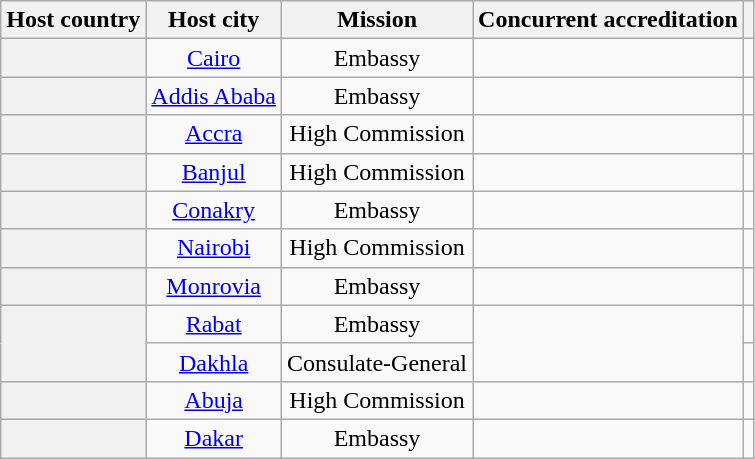<table class="wikitable plainrowheaders" style="text-align:center;">
<tr>
<th scope="col">Host country</th>
<th scope="col">Host city</th>
<th scope="col">Mission</th>
<th scope="col">Concurrent accreditation</th>
<th scope="col"></th>
</tr>
<tr>
<th scope="row"></th>
<td><a href='#'>Cairo</a></td>
<td>Embassy</td>
<td></td>
<td></td>
</tr>
<tr>
<th scope="row"></th>
<td><a href='#'>Addis Ababa</a></td>
<td>Embassy</td>
<td></td>
<td></td>
</tr>
<tr>
<th scope="row"></th>
<td><a href='#'>Accra</a></td>
<td>High Commission</td>
<td></td>
<td></td>
</tr>
<tr>
<th scope="row"></th>
<td><a href='#'>Banjul</a></td>
<td>High Commission</td>
<td></td>
<td></td>
</tr>
<tr>
<th scope="row"></th>
<td><a href='#'>Conakry</a></td>
<td>Embassy</td>
<td></td>
<td></td>
</tr>
<tr>
<th scope="row"></th>
<td><a href='#'>Nairobi</a></td>
<td>High Commission</td>
<td></td>
<td></td>
</tr>
<tr>
<th scope="row"></th>
<td><a href='#'>Monrovia</a></td>
<td>Embassy</td>
<td></td>
<td></td>
</tr>
<tr>
<th scope="row" rowspan="2"></th>
<td><a href='#'>Rabat</a></td>
<td>Embassy</td>
<td rowspan="2"></td>
<td></td>
</tr>
<tr>
<td><a href='#'>Dakhla</a></td>
<td>Consulate-General</td>
<td></td>
</tr>
<tr>
<th scope="row"></th>
<td><a href='#'>Abuja</a></td>
<td>High Commission</td>
<td></td>
<td></td>
</tr>
<tr>
<th scope="row"></th>
<td><a href='#'>Dakar</a></td>
<td>Embassy</td>
<td></td>
<td></td>
</tr>
</table>
